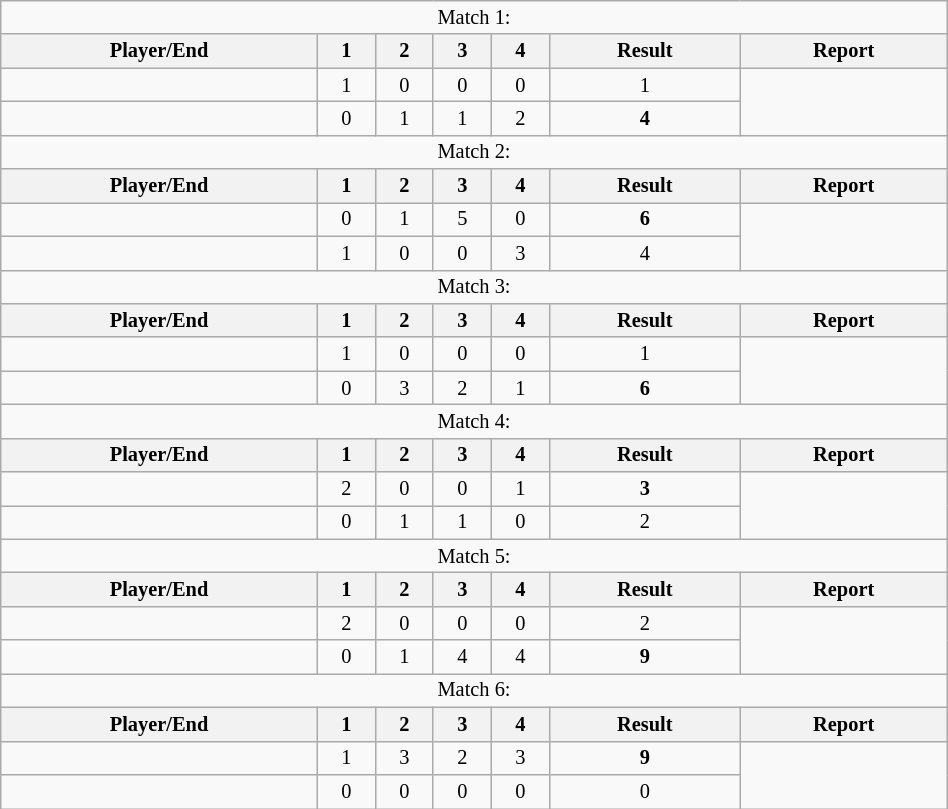<table class="wikitable" style=font-size:85%;text-align:center;width:50%>
<tr>
<td colspan="7">Match 1:</td>
</tr>
<tr>
<th>Player/End</th>
<th>1</th>
<th>2</th>
<th>3</th>
<th>4</th>
<th>Result</th>
<th>Report</th>
</tr>
<tr>
<td align=left></td>
<td>1</td>
<td>0</td>
<td>0</td>
<td>0</td>
<td>1</td>
<td rowspan="2"></td>
</tr>
<tr>
<td align=left></td>
<td>0</td>
<td>1</td>
<td>1</td>
<td>2</td>
<td><strong>4</strong></td>
</tr>
<tr>
<td colspan="7">Match 2:</td>
</tr>
<tr>
<th>Player/End</th>
<th>1</th>
<th>2</th>
<th>3</th>
<th>4</th>
<th>Result</th>
<th>Report</th>
</tr>
<tr>
<td align=left></td>
<td>0</td>
<td>1</td>
<td>5</td>
<td>0</td>
<td><strong>6</strong></td>
<td rowspan="2"></td>
</tr>
<tr>
<td align=left></td>
<td>1</td>
<td>0</td>
<td>0</td>
<td>3</td>
<td>4</td>
</tr>
<tr>
<td colspan="7">Match 3:</td>
</tr>
<tr>
<th>Player/End</th>
<th>1</th>
<th>2</th>
<th>3</th>
<th>4</th>
<th>Result</th>
<th>Report</th>
</tr>
<tr>
<td align=left></td>
<td>1</td>
<td>0</td>
<td>0</td>
<td>0</td>
<td>1</td>
<td rowspan="2"></td>
</tr>
<tr>
<td align=left><strong></strong></td>
<td>0</td>
<td>3</td>
<td>2</td>
<td>1</td>
<td><strong>6</strong></td>
</tr>
<tr>
<td colspan="7">Match 4:</td>
</tr>
<tr>
<th>Player/End</th>
<th>1</th>
<th>2</th>
<th>3</th>
<th>4</th>
<th>Result</th>
<th>Report</th>
</tr>
<tr>
<td align=left><strong></strong></td>
<td>2</td>
<td>0</td>
<td>0</td>
<td>1</td>
<td><strong>3</strong></td>
<td rowspan="2"></td>
</tr>
<tr>
<td align=left></td>
<td>0</td>
<td>1</td>
<td>1</td>
<td>0</td>
<td>2</td>
</tr>
<tr>
<td colspan="7">Match 5:</td>
</tr>
<tr>
<th>Player/End</th>
<th>1</th>
<th>2</th>
<th>3</th>
<th>4</th>
<th>Result</th>
<th>Report</th>
</tr>
<tr>
<td align=left></td>
<td>2</td>
<td>0</td>
<td>0</td>
<td>0</td>
<td>2</td>
<td rowspan="2"></td>
</tr>
<tr>
<td align=left><strong></strong></td>
<td>0</td>
<td>1</td>
<td>4</td>
<td>4</td>
<td><strong>9</strong></td>
</tr>
<tr>
<td colspan="7">Match 6:</td>
</tr>
<tr>
<th>Player/End</th>
<th>1</th>
<th>2</th>
<th>3</th>
<th>4</th>
<th>Result</th>
<th>Report</th>
</tr>
<tr>
<td align=left><strong></strong></td>
<td>1</td>
<td>3</td>
<td>2</td>
<td>3</td>
<td><strong>9</strong></td>
<td rowspan="2"></td>
</tr>
<tr>
<td align=left></td>
<td>0</td>
<td>0</td>
<td>0</td>
<td>0</td>
<td>0</td>
</tr>
</table>
